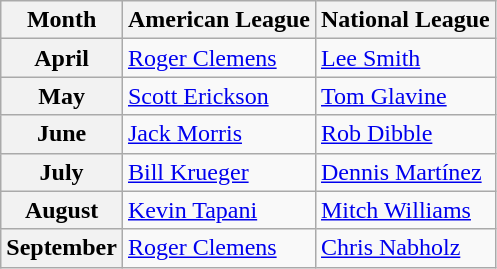<table class="wikitable">
<tr>
<th>Month</th>
<th>American League</th>
<th>National League</th>
</tr>
<tr>
<th>April</th>
<td><a href='#'>Roger Clemens</a></td>
<td><a href='#'>Lee Smith</a></td>
</tr>
<tr>
<th>May</th>
<td><a href='#'>Scott Erickson</a></td>
<td><a href='#'>Tom Glavine</a></td>
</tr>
<tr>
<th>June</th>
<td><a href='#'>Jack Morris</a></td>
<td><a href='#'>Rob Dibble</a></td>
</tr>
<tr>
<th>July</th>
<td><a href='#'>Bill Krueger</a></td>
<td><a href='#'>Dennis Martínez</a></td>
</tr>
<tr>
<th>August</th>
<td><a href='#'>Kevin Tapani</a></td>
<td><a href='#'>Mitch Williams</a></td>
</tr>
<tr>
<th>September</th>
<td><a href='#'>Roger Clemens</a></td>
<td><a href='#'>Chris Nabholz</a></td>
</tr>
</table>
